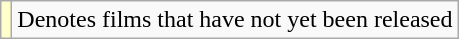<table class="wikitable">
<tr>
<td style="background:#ffc;"></td>
<td>Denotes films that have not yet been released</td>
</tr>
</table>
